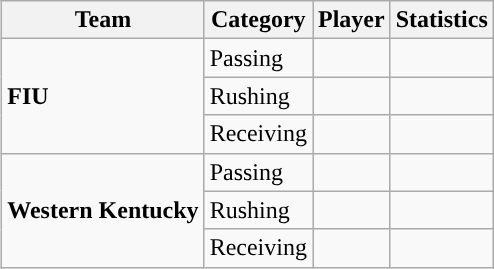<table class="wikitable" style="float: right;">
<tr>
<th>Team</th>
<th>Category</th>
<th>Player</th>
<th>Statistics</th>
</tr>
<tr>
<td rowspan=3><strong>FIU</strong></td>
<td>Passing</td>
<td></td>
<td></td>
</tr>
<tr>
<td>Rushing</td>
<td></td>
<td></td>
</tr>
<tr>
<td>Receiving</td>
<td></td>
<td></td>
</tr>
<tr>
<td rowspan=3><strong>Western Kentucky</strong></td>
<td>Passing</td>
<td></td>
<td></td>
</tr>
<tr>
<td>Rushing</td>
<td></td>
<td></td>
</tr>
<tr>
<td>Receiving</td>
<td></td>
<td></td>
</tr>
</table>
